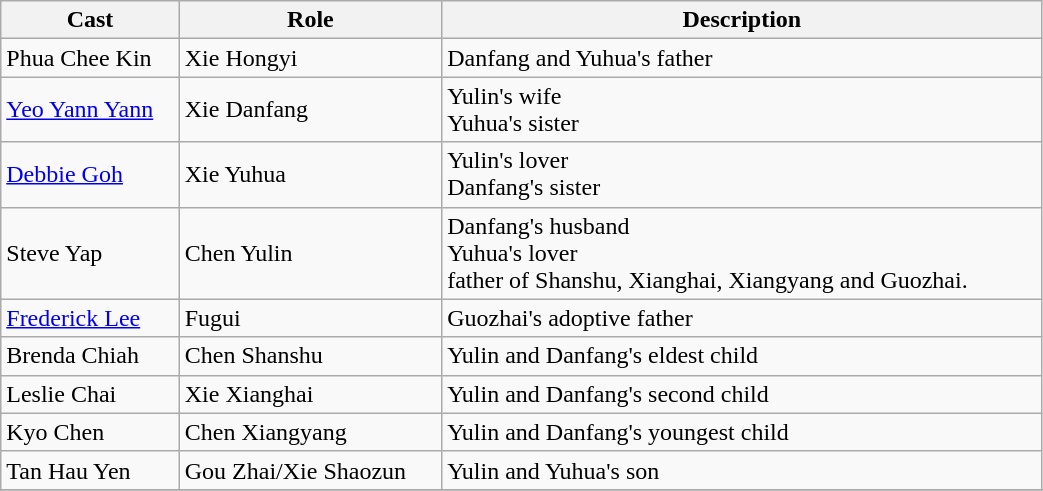<table class="wikitable" width="55%">
<tr>
<th>Cast</th>
<th>Role</th>
<th>Description</th>
</tr>
<tr>
<td>Phua Chee Kin</td>
<td>Xie Hongyi</td>
<td>Danfang and Yuhua's father</td>
</tr>
<tr>
<td><a href='#'>Yeo Yann Yann</a></td>
<td>Xie Danfang</td>
<td>Yulin's wife<br>Yuhua's sister</td>
</tr>
<tr>
<td><a href='#'>Debbie Goh</a></td>
<td>Xie Yuhua</td>
<td>Yulin's lover<br>Danfang's sister</td>
</tr>
<tr>
<td>Steve Yap</td>
<td>Chen Yulin</td>
<td>Danfang's husband<br>Yuhua's lover<br>father of Shanshu, Xianghai, Xiangyang and Guozhai.</td>
</tr>
<tr>
<td><a href='#'>Frederick Lee</a></td>
<td>Fugui</td>
<td>Guozhai's adoptive father</td>
</tr>
<tr>
<td>Brenda Chiah</td>
<td>Chen Shanshu</td>
<td>Yulin and Danfang's eldest child</td>
</tr>
<tr>
<td>Leslie Chai</td>
<td>Xie Xianghai</td>
<td>Yulin and Danfang's second child</td>
</tr>
<tr>
<td>Kyo Chen</td>
<td>Chen Xiangyang</td>
<td>Yulin and Danfang's youngest child</td>
</tr>
<tr>
<td>Tan Hau Yen</td>
<td>Gou Zhai/Xie Shaozun</td>
<td>Yulin and Yuhua's son</td>
</tr>
<tr>
</tr>
</table>
